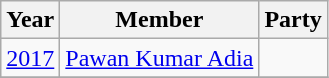<table class="wikitable sortable">
<tr>
<th>Year</th>
<th>Member</th>
<th colspan="2">Party</th>
</tr>
<tr>
<td><a href='#'>2017</a></td>
<td><a href='#'>Pawan Kumar Adia</a></td>
<td></td>
</tr>
<tr>
</tr>
</table>
